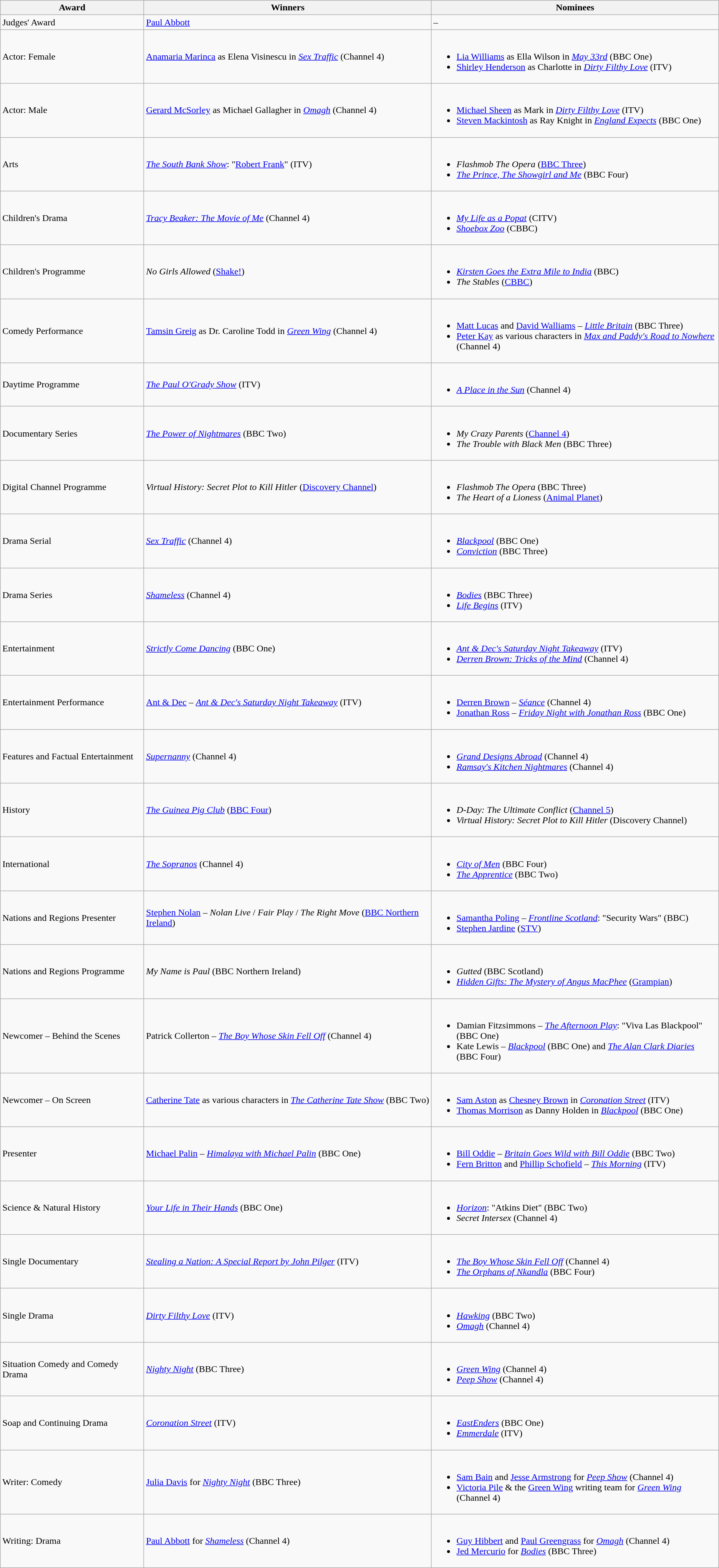<table class="wikitable">
<tr>
<th width="20%">Award</th>
<th width="40%">Winners</th>
<th width="40%">Nominees</th>
</tr>
<tr>
<td>Judges' Award</td>
<td><a href='#'>Paul Abbott</a></td>
<td>–</td>
</tr>
<tr>
<td>Actor: Female</td>
<td><a href='#'>Anamaria Marinca</a> as Elena Visinescu in <em><a href='#'>Sex Traffic</a></em> (Channel 4)</td>
<td><br><ul><li><a href='#'>Lia Williams</a> as Ella Wilson in <em><a href='#'>May 33rd</a></em> (BBC One)</li><li><a href='#'>Shirley Henderson</a> as Charlotte in <em><a href='#'>Dirty Filthy Love</a></em> (ITV)</li></ul></td>
</tr>
<tr>
<td>Actor: Male</td>
<td><a href='#'>Gerard McSorley</a> as Michael Gallagher in <em><a href='#'>Omagh</a></em> (Channel 4)</td>
<td><br><ul><li><a href='#'>Michael Sheen</a> as Mark in <em><a href='#'>Dirty Filthy Love</a></em> (ITV)</li><li><a href='#'>Steven Mackintosh</a> as Ray Knight in <em><a href='#'>England Expects</a></em> (BBC One)</li></ul></td>
</tr>
<tr>
<td>Arts</td>
<td><em><a href='#'>The South Bank Show</a></em>: "<a href='#'>Robert Frank</a>" (ITV)</td>
<td><br><ul><li><em>Flashmob The Opera</em> (<a href='#'>BBC Three</a>)</li><li><em><a href='#'>The Prince, The Showgirl and Me</a></em> (BBC Four)</li></ul></td>
</tr>
<tr>
<td>Children's Drama</td>
<td><em><a href='#'>Tracy Beaker: The Movie of Me</a></em> (Channel 4)</td>
<td><br><ul><li><em><a href='#'>My Life as a Popat</a></em> (CITV)</li><li><em><a href='#'>Shoebox Zoo</a></em> (CBBC)</li></ul></td>
</tr>
<tr>
<td>Children's Programme</td>
<td><em>No Girls Allowed</em> (<a href='#'>Shake!</a>)</td>
<td><br><ul><li><em><a href='#'>Kirsten Goes the Extra Mile to India</a></em> (BBC)</li><li><em>The Stables</em> (<a href='#'>CBBC</a>)</li></ul></td>
</tr>
<tr>
<td>Comedy Performance</td>
<td><a href='#'>Tamsin Greig</a> as Dr. Caroline Todd in <em><a href='#'>Green Wing</a></em> (Channel 4)</td>
<td><br><ul><li><a href='#'>Matt Lucas</a> and <a href='#'>David Walliams</a> – <em><a href='#'>Little Britain</a></em> (BBC Three)</li><li><a href='#'>Peter Kay</a> as various characters in <em><a href='#'>Max and Paddy's Road to Nowhere</a></em> (Channel 4)</li></ul></td>
</tr>
<tr>
<td>Daytime Programme</td>
<td><em><a href='#'>The Paul O'Grady Show</a></em> (ITV)</td>
<td><br><ul><li><em><a href='#'>A Place in the Sun</a></em> (Channel 4)</li></ul></td>
</tr>
<tr>
<td>Documentary Series</td>
<td><em><a href='#'>The Power of Nightmares</a></em> (BBC Two)</td>
<td><br><ul><li><em>My Crazy Parents</em> (<a href='#'>Channel 4</a>)</li><li><em>The Trouble with Black Men</em> (BBC Three)</li></ul></td>
</tr>
<tr>
<td>Digital Channel Programme</td>
<td><em>Virtual History: Secret Plot to Kill Hitler</em> (<a href='#'>Discovery Channel</a>)</td>
<td><br><ul><li><em>Flashmob The Opera</em> (BBC Three)</li><li><em>The Heart of a Lioness</em> (<a href='#'>Animal Planet</a>)</li></ul></td>
</tr>
<tr>
<td>Drama Serial</td>
<td><em><a href='#'>Sex Traffic</a></em> (Channel 4)</td>
<td><br><ul><li><em><a href='#'>Blackpool</a></em> (BBC One)</li><li><em><a href='#'>Conviction</a></em> (BBC Three)</li></ul></td>
</tr>
<tr>
<td>Drama Series</td>
<td><em><a href='#'>Shameless</a></em> (Channel 4)</td>
<td><br><ul><li><em><a href='#'>Bodies</a></em> (BBC Three)</li><li><em><a href='#'>Life Begins</a></em> (ITV)</li></ul></td>
</tr>
<tr>
<td>Entertainment</td>
<td><em><a href='#'>Strictly Come Dancing</a></em> (BBC One)</td>
<td><br><ul><li><em><a href='#'>Ant & Dec's Saturday Night Takeaway</a></em> (ITV)</li><li><em><a href='#'>Derren Brown: Tricks of the Mind</a></em> (Channel 4)</li></ul></td>
</tr>
<tr>
<td>Entertainment Performance</td>
<td><a href='#'>Ant & Dec</a> – <em><a href='#'>Ant & Dec's Saturday Night Takeaway</a></em> (ITV)</td>
<td><br><ul><li><a href='#'>Derren Brown</a> – <em><a href='#'>Séance</a></em> (Channel 4)</li><li><a href='#'>Jonathan Ross</a> – <em><a href='#'>Friday Night with Jonathan Ross</a></em> (BBC One)</li></ul></td>
</tr>
<tr>
<td>Features and Factual Entertainment</td>
<td><em><a href='#'>Supernanny</a></em> (Channel 4)</td>
<td><br><ul><li><em><a href='#'>Grand Designs Abroad</a></em> (Channel 4)</li><li><em><a href='#'>Ramsay's Kitchen Nightmares</a></em> (Channel 4)</li></ul></td>
</tr>
<tr>
<td>History</td>
<td><em><a href='#'>The Guinea Pig Club</a></em> (<a href='#'>BBC Four</a>)</td>
<td><br><ul><li><em>D-Day: The Ultimate Conflict</em> (<a href='#'>Channel 5</a>)</li><li><em>Virtual History: Secret Plot to Kill Hitler</em> (Discovery Channel)</li></ul></td>
</tr>
<tr>
<td>International</td>
<td><em><a href='#'>The Sopranos</a></em> (Channel 4)</td>
<td><br><ul><li><em><a href='#'>City of Men</a></em> (BBC Four)</li><li><em><a href='#'>The Apprentice</a></em> (BBC Two)</li></ul></td>
</tr>
<tr>
<td>Nations and Regions Presenter</td>
<td><a href='#'>Stephen Nolan</a> – <em>Nolan Live</em> / <em>Fair Play</em> / <em>The Right Move</em> (<a href='#'>BBC Northern Ireland</a>)</td>
<td><br><ul><li><a href='#'>Samantha Poling</a> – <em><a href='#'>Frontline Scotland</a></em>: "Security Wars" (BBC)</li><li><a href='#'>Stephen Jardine</a> (<a href='#'>STV</a>)</li></ul></td>
</tr>
<tr>
<td>Nations and Regions Programme</td>
<td><em>My Name is Paul</em> (BBC Northern Ireland)</td>
<td><br><ul><li><em>Gutted</em> (BBC Scotland)</li><li><em><a href='#'>Hidden Gifts: The Mystery of Angus MacPhee</a></em> (<a href='#'>Grampian</a>)</li></ul></td>
</tr>
<tr>
<td>Newcomer – Behind the Scenes</td>
<td>Patrick Collerton – <em><a href='#'>The Boy Whose Skin Fell Off</a></em> (Channel 4)</td>
<td><br><ul><li>Damian Fitzsimmons – <em><a href='#'>The Afternoon Play</a></em>: "Viva Las Blackpool" (BBC One)</li><li>Kate Lewis – <em><a href='#'>Blackpool</a></em> (BBC One) and <em><a href='#'>The Alan Clark Diaries</a></em> (BBC Four)</li></ul></td>
</tr>
<tr>
<td>Newcomer – On Screen</td>
<td><a href='#'>Catherine Tate</a> as various characters in <em><a href='#'>The Catherine Tate Show</a></em> (BBC Two)</td>
<td><br><ul><li><a href='#'>Sam Aston</a> as <a href='#'>Chesney Brown</a> in <em><a href='#'>Coronation Street</a></em> (ITV)</li><li><a href='#'>Thomas Morrison</a> as Danny Holden in <em><a href='#'>Blackpool</a></em> (BBC One)</li></ul></td>
</tr>
<tr>
<td>Presenter</td>
<td><a href='#'>Michael Palin</a> – <em><a href='#'>Himalaya with Michael Palin</a></em> (BBC One)</td>
<td><br><ul><li><a href='#'>Bill Oddie</a> – <em><a href='#'>Britain Goes Wild with Bill Oddie</a></em> (BBC Two)</li><li><a href='#'>Fern Britton</a> and <a href='#'>Phillip Schofield</a> – <em><a href='#'>This Morning</a></em> (ITV)</li></ul></td>
</tr>
<tr>
<td>Science & Natural History</td>
<td><em><a href='#'>Your Life in Their Hands</a></em> (BBC One)</td>
<td><br><ul><li><em><a href='#'>Horizon</a></em>: "Atkins Diet" (BBC Two)</li><li><em>Secret Intersex</em> (Channel 4)</li></ul></td>
</tr>
<tr>
<td>Single Documentary</td>
<td><em><a href='#'>Stealing a Nation: A Special Report by John Pilger</a></em> (ITV)</td>
<td><br><ul><li><em><a href='#'>The Boy Whose Skin Fell Off</a></em> (Channel 4)</li><li><em><a href='#'>The Orphans of Nkandla</a></em> (BBC Four)</li></ul></td>
</tr>
<tr>
<td>Single Drama</td>
<td><em><a href='#'>Dirty Filthy Love</a></em> (ITV)</td>
<td><br><ul><li><em><a href='#'>Hawking</a></em> (BBC Two)</li><li><em><a href='#'>Omagh</a></em> (Channel 4)</li></ul></td>
</tr>
<tr>
<td>Situation Comedy and Comedy Drama</td>
<td><em><a href='#'>Nighty Night</a></em> (BBC Three)</td>
<td><br><ul><li><em><a href='#'>Green Wing</a></em> (Channel 4)</li><li><em><a href='#'>Peep Show</a></em> (Channel 4)</li></ul></td>
</tr>
<tr>
<td>Soap and Continuing Drama</td>
<td><em><a href='#'>Coronation Street</a></em> (ITV)</td>
<td><br><ul><li><em><a href='#'>EastEnders</a></em> (BBC One)</li><li><em><a href='#'>Emmerdale</a></em> (ITV)</li></ul></td>
</tr>
<tr>
<td>Writer: Comedy</td>
<td><a href='#'>Julia Davis</a> for <em><a href='#'>Nighty Night</a></em> (BBC Three)</td>
<td><br><ul><li><a href='#'>Sam Bain</a> and <a href='#'>Jesse Armstrong</a> for <em><a href='#'>Peep Show</a></em> (Channel 4)</li><li><a href='#'>Victoria Pile</a> & the <a href='#'>Green Wing</a> writing team for <em><a href='#'>Green Wing</a></em> (Channel 4)</li></ul></td>
</tr>
<tr>
<td>Writing: Drama</td>
<td><a href='#'>Paul Abbott</a> for <em><a href='#'>Shameless</a></em> (Channel 4)</td>
<td><br><ul><li><a href='#'>Guy Hibbert</a> and <a href='#'>Paul Greengrass</a> for <em><a href='#'>Omagh</a></em> (Channel 4)</li><li><a href='#'>Jed Mercurio</a> for <em><a href='#'>Bodies</a></em> (BBC Three)</li></ul></td>
</tr>
</table>
